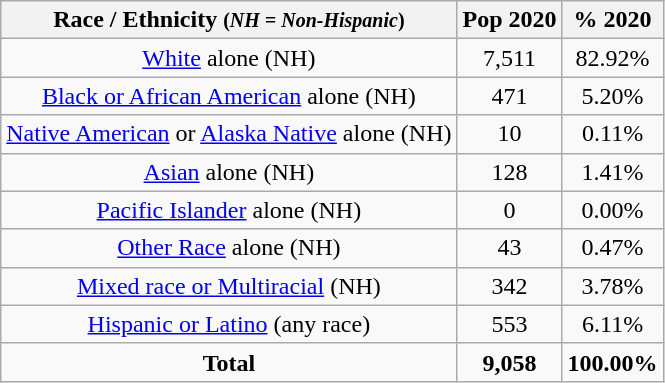<table class="wikitable" style="text-align:center;">
<tr>
<th>Race / Ethnicity <small>(<em>NH = Non-Hispanic</em>)</small></th>
<th>Pop 2020</th>
<th>% 2020</th>
</tr>
<tr>
<td><a href='#'>White</a> alone (NH)</td>
<td>7,511</td>
<td>82.92%</td>
</tr>
<tr>
<td><a href='#'>Black or African American</a> alone (NH)</td>
<td>471</td>
<td>5.20%</td>
</tr>
<tr>
<td><a href='#'>Native American</a> or <a href='#'>Alaska Native</a> alone (NH)</td>
<td>10</td>
<td>0.11%</td>
</tr>
<tr>
<td><a href='#'>Asian</a> alone (NH)</td>
<td>128</td>
<td>1.41%</td>
</tr>
<tr>
<td><a href='#'>Pacific Islander</a> alone (NH)</td>
<td>0</td>
<td>0.00%</td>
</tr>
<tr>
<td><a href='#'>Other Race</a> alone (NH)</td>
<td>43</td>
<td>0.47%</td>
</tr>
<tr>
<td><a href='#'>Mixed race or Multiracial</a> (NH)</td>
<td>342</td>
<td>3.78%</td>
</tr>
<tr>
<td><a href='#'>Hispanic or Latino</a> (any race)</td>
<td>553</td>
<td>6.11%</td>
</tr>
<tr>
<td><strong>Total</strong></td>
<td><strong>9,058</strong></td>
<td><strong>100.00%</strong></td>
</tr>
</table>
